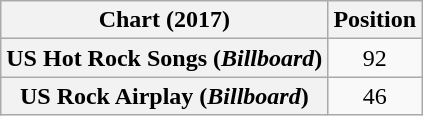<table class="wikitable plainrowheaders" style="text-align:center">
<tr>
<th scope="col">Chart (2017)</th>
<th scope="col">Position</th>
</tr>
<tr>
<th scope="row">US Hot Rock Songs (<em>Billboard</em>)</th>
<td>92</td>
</tr>
<tr>
<th scope="row">US Rock Airplay (<em>Billboard</em>)</th>
<td>46</td>
</tr>
</table>
